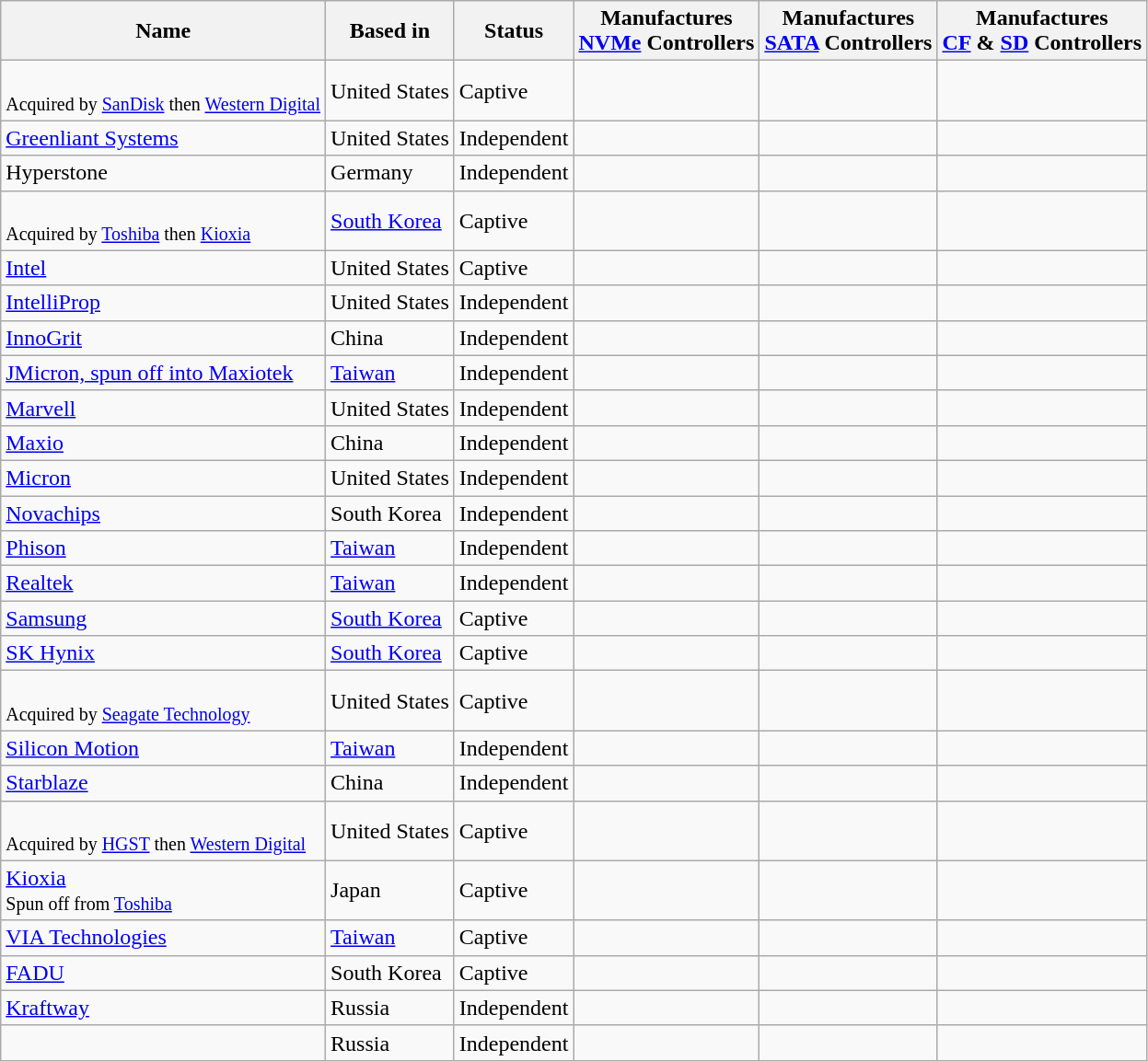<table class="wikitable sortable">
<tr>
<th>Name</th>
<th>Based in</th>
<th>Status</th>
<th>Manufactures<br><a href='#'>NVMe</a> Controllers</th>
<th>Manufactures<br><a href='#'>SATA</a> Controllers</th>
<th>Manufactures<br><a href='#'>CF</a> & <a href='#'>SD</a> Controllers</th>
</tr>
<tr>
<td> <br> <small>Acquired by <a href='#'>SanDisk</a> then <a href='#'>Western Digital</a></small></td>
<td>United States</td>
<td>Captive</td>
<td></td>
<td></td>
<td></td>
</tr>
<tr>
<td><a href='#'>Greenliant Systems</a></td>
<td>United States</td>
<td>Independent</td>
<td></td>
<td></td>
<td></td>
</tr>
<tr>
<td>Hyperstone</td>
<td>Germany</td>
<td>Independent</td>
<td></td>
<td></td>
<td></td>
</tr>
<tr>
<td> <br> <small>Acquired by <a href='#'>Toshiba</a> then <a href='#'>Kioxia</a></small></td>
<td><a href='#'>South Korea</a></td>
<td>Captive</td>
<td></td>
<td></td>
<td></td>
</tr>
<tr>
<td><a href='#'>Intel</a></td>
<td>United States</td>
<td>Captive</td>
<td></td>
<td></td>
<td></td>
</tr>
<tr>
<td><a href='#'>IntelliProp</a></td>
<td>United States</td>
<td>Independent</td>
<td></td>
<td></td>
<td></td>
</tr>
<tr>
<td><a href='#'>InnoGrit</a></td>
<td>China</td>
<td>Independent</td>
<td></td>
<td></td>
<td></td>
</tr>
<tr>
<td><a href='#'>JMicron, spun off into Maxiotek</a></td>
<td><a href='#'>Taiwan</a></td>
<td>Independent</td>
<td></td>
<td></td>
<td></td>
</tr>
<tr>
<td><a href='#'>Marvell</a></td>
<td>United States</td>
<td>Independent</td>
<td></td>
<td></td>
<td></td>
</tr>
<tr>
<td><a href='#'>Maxio</a></td>
<td>China</td>
<td>Independent</td>
<td></td>
<td></td>
<td></td>
</tr>
<tr>
<td><a href='#'>Micron</a></td>
<td>United States</td>
<td>Independent</td>
<td></td>
<td></td>
<td></td>
</tr>
<tr>
<td><a href='#'>Novachips</a></td>
<td>South Korea</td>
<td>Independent</td>
<td></td>
<td></td>
<td></td>
</tr>
<tr>
<td><a href='#'>Phison</a></td>
<td><a href='#'>Taiwan</a></td>
<td>Independent</td>
<td></td>
<td></td>
<td></td>
</tr>
<tr>
<td><a href='#'>Realtek</a></td>
<td><a href='#'>Taiwan</a></td>
<td>Independent</td>
<td></td>
<td></td>
<td></td>
</tr>
<tr>
<td><a href='#'>Samsung</a></td>
<td><a href='#'>South Korea</a></td>
<td>Captive</td>
<td></td>
<td></td>
<td></td>
</tr>
<tr>
<td><a href='#'>SK Hynix</a></td>
<td><a href='#'>South Korea</a></td>
<td>Captive</td>
<td></td>
<td></td>
<td></td>
</tr>
<tr>
<td><br><small>Acquired by <a href='#'>Seagate Technology</a></small></td>
<td>United States</td>
<td>Captive</td>
<td></td>
<td></td>
<td></td>
</tr>
<tr>
<td><a href='#'>Silicon Motion</a></td>
<td><a href='#'>Taiwan</a></td>
<td>Independent</td>
<td></td>
<td></td>
<td></td>
</tr>
<tr>
<td><a href='#'>Starblaze</a></td>
<td>China</td>
<td>Independent</td>
<td></td>
<td></td>
<td></td>
</tr>
<tr>
<td> <br> <small>Acquired by <a href='#'>HGST</a> then <a href='#'>Western Digital</a></small></td>
<td>United States</td>
<td>Captive</td>
<td></td>
<td></td>
<td></td>
</tr>
<tr>
<td><a href='#'>Kioxia</a> <br> <small>Spun off from <a href='#'>Toshiba</a></small></td>
<td>Japan</td>
<td>Captive</td>
<td></td>
<td></td>
<td></td>
</tr>
<tr>
<td><a href='#'>VIA Technologies</a></td>
<td><a href='#'>Taiwan</a></td>
<td>Captive</td>
<td></td>
<td></td>
<td></td>
</tr>
<tr>
<td><a href='#'>FADU</a></td>
<td>South Korea</td>
<td>Captive</td>
<td></td>
<td></td>
<td></td>
</tr>
<tr>
<td><a href='#'>Kraftway</a></td>
<td>Russia</td>
<td>Independent</td>
<td></td>
<td></td>
<td></td>
</tr>
<tr>
<td></td>
<td>Russia</td>
<td>Independent</td>
<td></td>
<td></td>
<td></td>
</tr>
</table>
